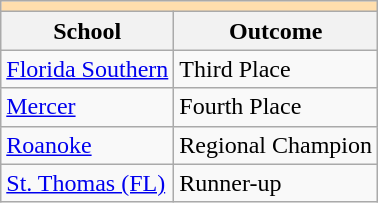<table class="wikitable">
<tr>
<th colspan="3" style="background:#ffdead;"></th>
</tr>
<tr>
<th>School</th>
<th>Outcome</th>
</tr>
<tr>
<td><a href='#'>Florida Southern</a></td>
<td>Third Place</td>
</tr>
<tr>
<td><a href='#'>Mercer</a></td>
<td>Fourth Place</td>
</tr>
<tr>
<td><a href='#'>Roanoke</a></td>
<td>Regional Champion</td>
</tr>
<tr>
<td><a href='#'>St. Thomas (FL)</a></td>
<td>Runner-up</td>
</tr>
</table>
